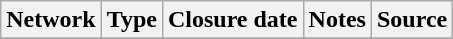<table class="wikitable sortable">
<tr>
<th>Network</th>
<th>Type</th>
<th>Closure date</th>
<th>Notes</th>
<th>Source</th>
</tr>
<tr>
</tr>
</table>
